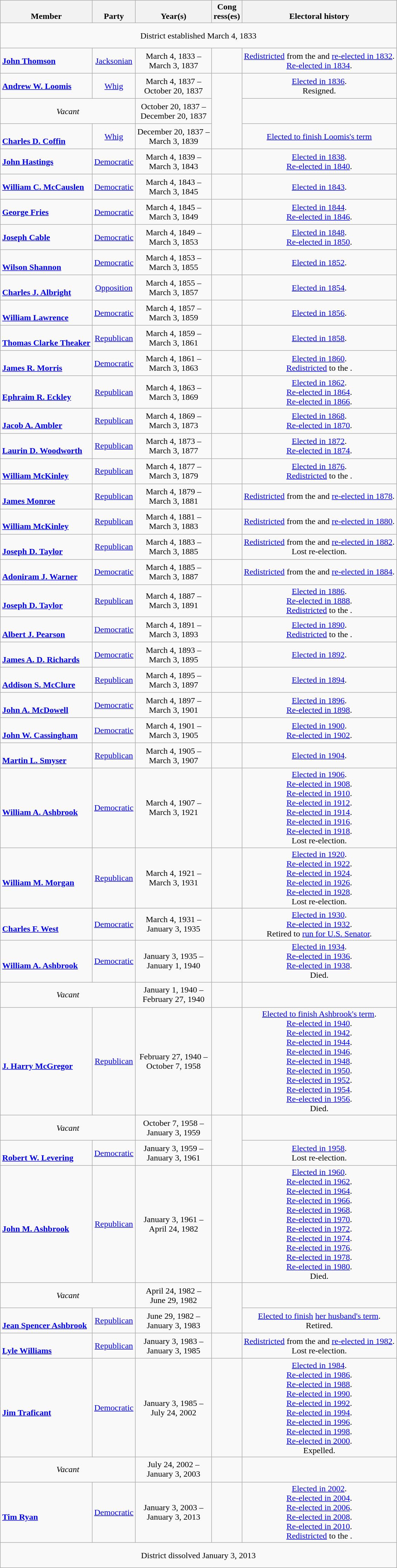<table class=wikitable style="text-align:center">
<tr valign=bottom>
<th>Member</th>
<th>Party</th>
<th>Year(s)</th>
<th>Cong<br>ress(es)</th>
<th>Electoral history</th>
</tr>
<tr style="height:3em">
<td colspan=5>District established March 4, 1833</td>
</tr>
<tr style="height:3em">
<td align=left><strong><a href='#'>John Thomson</a></strong><br></td>
<td><a href='#'>Jacksonian</a></td>
<td nowrap>March 4, 1833 –<br>March 3, 1837</td>
<td nowrap></td>
<td><a href='#'>Redistricted</a> from the  and <a href='#'>re-elected in 1832</a>.<br><a href='#'>Re-elected in 1834</a>.<br></td>
</tr>
<tr style="height:3em">
<td align=left><strong><a href='#'>Andrew W. Loomis</a></strong><br></td>
<td><a href='#'>Whig</a></td>
<td nowrap>March 4, 1837 –<br>October 20, 1837</td>
<td rowspan=3></td>
<td><a href='#'>Elected in 1836</a>.<br>Resigned.</td>
</tr>
<tr style="height:3em">
<td colspan=2><em>Vacant</em></td>
<td nowrap>October 20, 1837 –<br>December 20, 1837</td>
<td></td>
</tr>
<tr style="height:3em">
<td align=left><br><strong><a href='#'>Charles D. Coffin</a></strong><br></td>
<td><a href='#'>Whig</a></td>
<td nowrap>December 20, 1837 –<br>March 3, 1839</td>
<td><a href='#'>Elected to finish Loomis's term</a><br></td>
</tr>
<tr style="height:3em">
<td align=left><strong><a href='#'>John Hastings</a></strong><br></td>
<td><a href='#'>Democratic</a></td>
<td nowrap>March 4, 1839 –<br>March 3, 1843</td>
<td nowrap></td>
<td><a href='#'>Elected in 1838</a>.<br><a href='#'>Re-elected in 1840</a>.<br></td>
</tr>
<tr style="height:3em">
<td align=left><strong><a href='#'>William C. McCauslen</a></strong><br></td>
<td><a href='#'>Democratic</a></td>
<td nowrap>March 4, 1843 –<br>March 3, 1845</td>
<td></td>
<td><a href='#'>Elected in 1843</a>.<br></td>
</tr>
<tr style="height:3em">
<td align=left><strong><a href='#'>George Fries</a></strong><br></td>
<td><a href='#'>Democratic</a></td>
<td nowrap>March 4, 1845 –<br>March 3, 1849</td>
<td nowrap></td>
<td><a href='#'>Elected in 1844</a>.<br><a href='#'>Re-elected in 1846</a>.<br></td>
</tr>
<tr style="height:3em">
<td align=left><strong><a href='#'>Joseph Cable</a></strong><br></td>
<td><a href='#'>Democratic</a></td>
<td nowrap>March 4, 1849 –<br>March 3, 1853</td>
<td nowrap></td>
<td><a href='#'>Elected in 1848</a>.<br><a href='#'>Re-elected in 1850</a>.<br></td>
</tr>
<tr style="height:3em">
<td align=left><br><strong><a href='#'>Wilson Shannon</a></strong><br></td>
<td><a href='#'>Democratic</a></td>
<td nowrap>March 4, 1853 –<br>March 3, 1855</td>
<td></td>
<td><a href='#'>Elected in 1852</a>.<br></td>
</tr>
<tr style="height:3em">
<td align=left><br><strong><a href='#'>Charles J. Albright</a></strong><br></td>
<td><a href='#'>Opposition</a></td>
<td nowrap>March 4, 1855 –<br>March 3, 1857</td>
<td></td>
<td><a href='#'>Elected in 1854</a>.<br></td>
</tr>
<tr style="height:3em">
<td align=left><br><strong><a href='#'>William Lawrence</a></strong><br></td>
<td><a href='#'>Democratic</a></td>
<td nowrap>March 4, 1857 –<br>March 3, 1859</td>
<td></td>
<td><a href='#'>Elected in 1856</a>.<br></td>
</tr>
<tr style="height:3em">
<td align=left><br><strong><a href='#'>Thomas Clarke Theaker</a></strong><br></td>
<td><a href='#'>Republican</a></td>
<td nowrap>March 4, 1859 –<br>March 3, 1861</td>
<td></td>
<td><a href='#'>Elected in 1858</a>.<br></td>
</tr>
<tr style="height:3em">
<td align=left><br><strong><a href='#'>James R. Morris</a></strong><br></td>
<td><a href='#'>Democratic</a></td>
<td nowrap>March 4, 1861 –<br>March 3, 1863</td>
<td></td>
<td><a href='#'>Elected in 1860</a>.<br><a href='#'>Redistricted</a> to the .</td>
</tr>
<tr style="height:3em">
<td align=left><br><strong><a href='#'>Ephraim R. Eckley</a></strong><br></td>
<td><a href='#'>Republican</a></td>
<td nowrap>March 4, 1863 –<br>March 3, 1869</td>
<td nowrap></td>
<td><a href='#'>Elected in 1862</a>.<br><a href='#'>Re-elected in 1864</a>.<br><a href='#'>Re-elected in 1866</a>.<br></td>
</tr>
<tr style="height:3em">
<td align=left><br><strong><a href='#'>Jacob A. Ambler</a></strong><br></td>
<td><a href='#'>Republican</a></td>
<td nowrap>March 4, 1869 –<br>March 3, 1873</td>
<td nowrap></td>
<td><a href='#'>Elected in 1868</a>.<br><a href='#'>Re-elected in 1870</a>.<br></td>
</tr>
<tr style="height:3em">
<td align=left><br><strong><a href='#'>Laurin D. Woodworth</a></strong><br></td>
<td><a href='#'>Republican</a></td>
<td nowrap>March 4, 1873 –<br>March 3, 1877</td>
<td nowrap></td>
<td><a href='#'>Elected in 1872</a>.<br><a href='#'>Re-elected in 1874</a>.<br></td>
</tr>
<tr style="height:3em">
<td align=left><br><strong><a href='#'>William McKinley</a></strong><br></td>
<td><a href='#'>Republican</a></td>
<td nowrap>March 4, 1877 –<br>March 3, 1879</td>
<td></td>
<td><a href='#'>Elected in 1876</a>.<br><a href='#'>Redistricted</a> to the .</td>
</tr>
<tr style="height:3em">
<td align=left><br><strong><a href='#'>James Monroe</a></strong><br></td>
<td><a href='#'>Republican</a></td>
<td nowrap>March 4, 1879 –<br>March 3, 1881</td>
<td></td>
<td><a href='#'>Redistricted</a> from the  and <a href='#'>re-elected in 1878</a>.<br></td>
</tr>
<tr style="height:3em">
<td align=left><br><strong><a href='#'>William McKinley</a></strong><br></td>
<td><a href='#'>Republican</a></td>
<td nowrap>March 4, 1881 –<br>March 3, 1883</td>
<td></td>
<td><a href='#'>Redistricted</a> from the  and <a href='#'>re-elected in 1880</a>.<br></td>
</tr>
<tr style="height:3em">
<td align=left><br><strong><a href='#'>Joseph D. Taylor</a></strong><br></td>
<td><a href='#'>Republican</a></td>
<td nowrap>March 4, 1883 –<br>March 3, 1885</td>
<td></td>
<td><a href='#'>Redistricted</a> from the  and <a href='#'>re-elected in 1882</a>.<br>Lost re-election.</td>
</tr>
<tr style="height:3em">
<td align=left><br><strong><a href='#'>Adoniram J. Warner</a></strong><br></td>
<td><a href='#'>Democratic</a></td>
<td nowrap>March 4, 1885 –<br>March 3, 1887</td>
<td></td>
<td><a href='#'>Redistricted</a> from the  and <a href='#'>re-elected in 1884</a>.<br></td>
</tr>
<tr style="height:3em">
<td align=left><br><strong><a href='#'>Joseph D. Taylor</a></strong><br></td>
<td><a href='#'>Republican</a></td>
<td nowrap>March 4, 1887 –<br>March 3, 1891</td>
<td nowrap></td>
<td><a href='#'>Elected in 1886</a>.<br><a href='#'>Re-elected in 1888</a>.<br><a href='#'>Redistricted</a> to the .</td>
</tr>
<tr style="height:3em">
<td align=left><br><strong><a href='#'>Albert J. Pearson</a></strong><br></td>
<td><a href='#'>Democratic</a></td>
<td nowrap>March 4, 1891 –<br>March 3, 1893</td>
<td></td>
<td><a href='#'>Elected in 1890</a>.<br><a href='#'>Redistricted</a> to the .</td>
</tr>
<tr style="height:3em">
<td align=left><br><strong><a href='#'>James A. D. Richards</a></strong><br></td>
<td><a href='#'>Democratic</a></td>
<td nowrap>March 4, 1893 –<br>March 3, 1895</td>
<td></td>
<td><a href='#'>Elected in 1892</a>.<br></td>
</tr>
<tr style="height:3em">
<td align=left><br><strong><a href='#'>Addison S. McClure</a></strong><br></td>
<td><a href='#'>Republican</a></td>
<td nowrap>March 4, 1895 –<br>March 3, 1897</td>
<td></td>
<td><a href='#'>Elected in 1894</a>.<br></td>
</tr>
<tr style="height:3em">
<td align=left><br><strong><a href='#'>John A. McDowell</a></strong><br></td>
<td><a href='#'>Democratic</a></td>
<td nowrap>March 4, 1897 –<br>March 3, 1901</td>
<td nowrap></td>
<td><a href='#'>Elected in 1896</a>.<br><a href='#'>Re-elected in 1898</a>.<br></td>
</tr>
<tr style="height:3em">
<td align=left><br><strong><a href='#'>John W. Cassingham</a></strong><br></td>
<td><a href='#'>Democratic</a></td>
<td nowrap>March 4, 1901 –<br>March 3, 1905</td>
<td nowrap></td>
<td><a href='#'>Elected in 1900</a>.<br><a href='#'>Re-elected in 1902</a>.<br></td>
</tr>
<tr style="height:3em">
<td align=left><br><strong><a href='#'>Martin L. Smyser</a></strong><br></td>
<td><a href='#'>Republican</a></td>
<td nowrap>March 4, 1905 –<br>March 3, 1907</td>
<td></td>
<td><a href='#'>Elected in 1904</a>.<br></td>
</tr>
<tr style="height:3em">
<td align=left><br><strong><a href='#'>William A. Ashbrook</a></strong><br></td>
<td><a href='#'>Democratic</a></td>
<td nowrap>March 4, 1907 –<br>March 3, 1921</td>
<td nowrap></td>
<td><a href='#'>Elected in 1906</a>.<br><a href='#'>Re-elected in 1908</a>.<br><a href='#'>Re-elected in 1910</a>.<br><a href='#'>Re-elected in 1912</a>.<br><a href='#'>Re-elected in 1914</a>.<br><a href='#'>Re-elected in 1916</a>.<br><a href='#'>Re-elected in 1918</a>.<br>Lost re-election.</td>
</tr>
<tr style="height:3em">
<td align=left><br><strong><a href='#'>William M. Morgan</a></strong><br></td>
<td><a href='#'>Republican</a></td>
<td nowrap>March 4, 1921 –<br>March 3, 1931</td>
<td nowrap></td>
<td><a href='#'>Elected in 1920</a>.<br><a href='#'>Re-elected in 1922</a>.<br><a href='#'>Re-elected in 1924</a>.<br><a href='#'>Re-elected in 1926</a>.<br><a href='#'>Re-elected in 1928</a>.<br>Lost re-election.</td>
</tr>
<tr style="height:3em">
<td align=left><br><strong><a href='#'>Charles F. West</a></strong><br></td>
<td><a href='#'>Democratic</a></td>
<td nowrap>March 4, 1931 –<br>January 3, 1935</td>
<td nowrap></td>
<td><a href='#'>Elected in 1930</a>.<br><a href='#'>Re-elected in 1932</a>.<br>Retired to <a href='#'>run for U.S. Senator</a>.</td>
</tr>
<tr style="height:3em">
<td align=left><br><strong><a href='#'>William A. Ashbrook</a></strong><br></td>
<td><a href='#'>Democratic</a></td>
<td nowrap>January 3, 1935 –<br>January 1, 1940</td>
<td nowrap></td>
<td><a href='#'>Elected in 1934</a>.<br><a href='#'>Re-elected in 1936</a>.<br><a href='#'>Re-elected in 1938</a>.<br>Died.</td>
</tr>
<tr style="height:3em">
<td colspan=2><em>Vacant</em></td>
<td nowrap>January 1, 1940 –<br>February 27, 1940</td>
<td></td>
<td></td>
</tr>
<tr style="height:3em">
<td align=left><br><strong><a href='#'>J. Harry McGregor</a></strong><br></td>
<td><a href='#'>Republican</a></td>
<td nowrap>February 27, 1940 –<br>October 7, 1958</td>
<td nowrap></td>
<td><a href='#'>Elected to finish Ashbrook's term</a>.<br><a href='#'>Re-elected in 1940</a>.<br><a href='#'>Re-elected in 1942</a>.<br><a href='#'>Re-elected in 1944</a>.<br><a href='#'>Re-elected in 1946</a>.<br><a href='#'>Re-elected in 1948</a>.<br><a href='#'>Re-elected in 1950</a>.<br><a href='#'>Re-elected in 1952</a>.<br><a href='#'>Re-elected in 1954</a>.<br><a href='#'>Re-elected in 1956</a>.<br>Died.</td>
</tr>
<tr style="height:3em">
<td colspan=2><em>Vacant</em></td>
<td nowrap>October 7, 1958 –<br>January 3, 1959</td>
<td rowspan=2></td>
<td></td>
</tr>
<tr style="height:3em">
<td align=left><br><strong><a href='#'>Robert W. Levering</a></strong><br></td>
<td><a href='#'>Democratic</a></td>
<td nowrap>January 3, 1959 –<br>January 3, 1961</td>
<td><a href='#'>Elected in 1958</a>.<br>Lost re-election.</td>
</tr>
<tr style="height:3em">
<td align=left><br><strong><a href='#'>John M. Ashbrook</a></strong><br></td>
<td><a href='#'>Republican</a></td>
<td nowrap>January 3, 1961 –<br>April 24, 1982</td>
<td nowrap></td>
<td><a href='#'>Elected in 1960</a>.<br><a href='#'>Re-elected in 1962</a>.<br><a href='#'>Re-elected in 1964</a>.<br><a href='#'>Re-elected in 1966</a>.<br><a href='#'>Re-elected in 1968</a>.<br><a href='#'>Re-elected in 1970</a>.<br><a href='#'>Re-elected in 1972</a>.<br><a href='#'>Re-elected in 1974</a>.<br><a href='#'>Re-elected in 1976</a>.<br><a href='#'>Re-elected in 1978</a>.<br><a href='#'>Re-elected in 1980</a>.<br>Died.</td>
</tr>
<tr style="height:3em">
<td colspan=2><em>Vacant</em></td>
<td nowrap>April 24, 1982 –<br>June 29, 1982</td>
<td rowspan=2></td>
<td></td>
</tr>
<tr style="height:3em">
<td align=left><br><strong><a href='#'>Jean Spencer Ashbrook</a></strong><br></td>
<td><a href='#'>Republican</a></td>
<td nowrap>June 29, 1982 –<br>January 3, 1983</td>
<td><a href='#'>Elected to finish</a> <a href='#'>her husband's term</a>.<br>Retired.</td>
</tr>
<tr style="height:3em">
<td align=left><br><strong><a href='#'>Lyle Williams</a></strong><br></td>
<td><a href='#'>Republican</a></td>
<td nowrap>January 3, 1983 –<br>January 3, 1985</td>
<td></td>
<td><a href='#'>Redistricted</a> from the  and <a href='#'>re-elected in 1982</a>.<br>Lost re-election.</td>
</tr>
<tr style="height:3em">
<td align=left><br><strong><a href='#'>Jim Traficant</a></strong><br></td>
<td><a href='#'>Democratic</a></td>
<td nowrap>January 3, 1985 –<br>July 24, 2002</td>
<td nowrap></td>
<td><a href='#'>Elected in 1984</a>.<br><a href='#'>Re-elected in 1986</a>.<br><a href='#'>Re-elected in 1988</a>.<br><a href='#'>Re-elected in 1990</a>.<br><a href='#'>Re-elected in 1992</a>.<br><a href='#'>Re-elected in 1994</a>.<br><a href='#'>Re-elected in 1996</a>.<br><a href='#'>Re-elected in 1998</a>.<br><a href='#'>Re-elected in 2000</a>.<br>Expelled.</td>
</tr>
<tr style="height:3em">
<td colspan=2><em>Vacant</em></td>
<td nowrap>July 24, 2002 –<br>January 3, 2003</td>
<td></td>
<td></td>
</tr>
<tr style="height:3em">
<td align=left><br><strong><a href='#'>Tim Ryan</a></strong><br></td>
<td><a href='#'>Democratic</a></td>
<td nowrap>January 3, 2003 –<br>January 3, 2013</td>
<td nowrap></td>
<td><a href='#'>Elected in 2002</a>.<br><a href='#'>Re-elected in 2004</a>.<br><a href='#'>Re-elected in 2006</a>.<br><a href='#'>Re-elected in 2008</a>.<br><a href='#'>Re-elected in 2010</a>.<br><a href='#'>Redistricted</a> to the .</td>
</tr>
<tr style="height:3em">
<td colspan=5>District dissolved January 3, 2013</td>
</tr>
</table>
